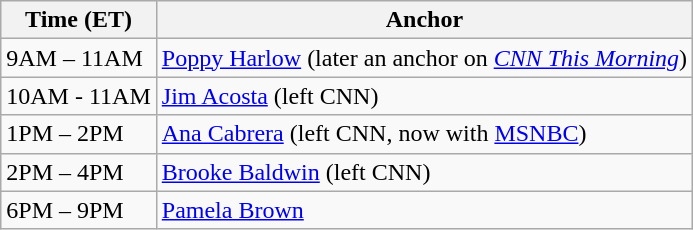<table class="wikitable">
<tr>
<th>Time (ET)</th>
<th>Anchor</th>
</tr>
<tr>
<td>9AM – 11AM</td>
<td><a href='#'>Poppy Harlow</a> (later an anchor on <em><a href='#'>CNN This Morning</a></em>)</td>
</tr>
<tr>
<td>10AM - 11AM</td>
<td><a href='#'>Jim Acosta</a> (left CNN)</td>
</tr>
<tr>
<td>1PM – 2PM</td>
<td><a href='#'>Ana Cabrera</a> (left CNN, now with <a href='#'>MSNBC</a>)</td>
</tr>
<tr>
<td>2PM – 4PM</td>
<td><a href='#'>Brooke Baldwin</a> (left CNN)</td>
</tr>
<tr>
<td>6PM – 9PM</td>
<td><a href='#'>Pamela Brown</a></td>
</tr>
</table>
